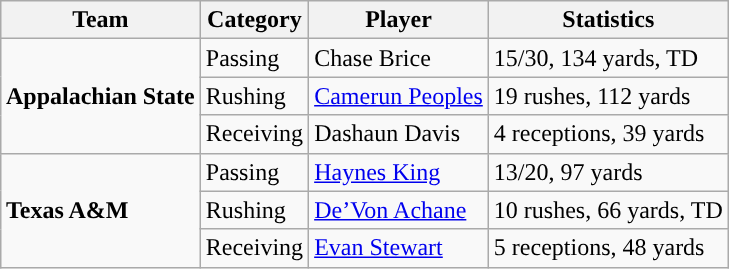<table class="wikitable" style="float: right;">
<tr>
<th>Team</th>
<th>Category</th>
<th>Player</th>
<th>Statistics</th>
</tr>
<tr>
<td rowspan=3><strong>Appalachian State</strong></td>
<td>Passing</td>
<td>Chase Brice</td>
<td>15/30, 134 yards, TD</td>
</tr>
<tr>
<td>Rushing</td>
<td><a href='#'>Camerun Peoples</a></td>
<td>19 rushes, 112 yards</td>
</tr>
<tr>
<td>Receiving</td>
<td>Dashaun Davis</td>
<td>4 receptions, 39 yards</td>
</tr>
<tr>
<td rowspan=3><strong>Texas A&M</strong></td>
<td>Passing</td>
<td><a href='#'>Haynes King</a></td>
<td>13/20, 97 yards</td>
</tr>
<tr>
<td>Rushing</td>
<td><a href='#'>De’Von Achane</a></td>
<td>10 rushes, 66 yards, TD</td>
</tr>
<tr>
<td>Receiving</td>
<td><a href='#'>Evan Stewart</a></td>
<td>5 receptions, 48 yards</td>
</tr>
</table>
